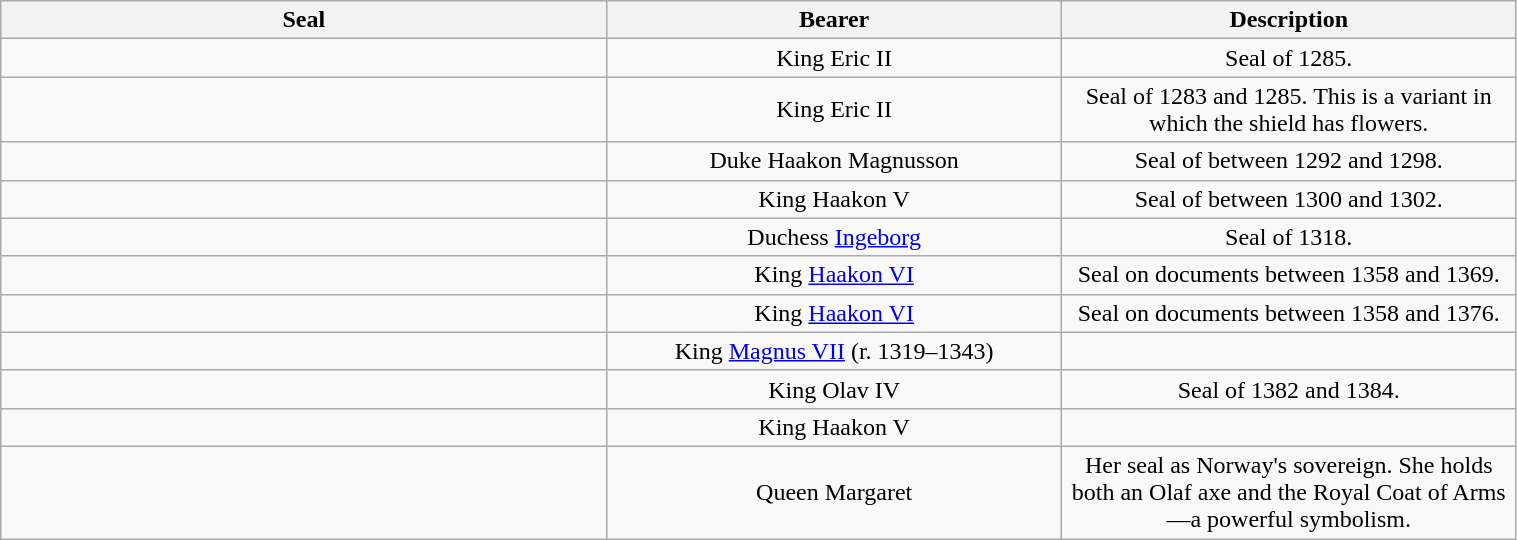<table class="wikitable" style="width:80%;text-align:center;">
<tr>
<th style="width:40%;">Seal</th>
<th style="width:30%;">Bearer</th>
<th style="width:30%;">Description</th>
</tr>
<tr>
<td></td>
<td>King Eric II</td>
<td>Seal of 1285.</td>
</tr>
<tr>
<td></td>
<td>King Eric II</td>
<td>Seal of 1283 and 1285. This is a variant in which the shield has flowers.</td>
</tr>
<tr>
<td></td>
<td>Duke Haakon Magnusson</td>
<td>Seal of between 1292 and 1298.</td>
</tr>
<tr>
<td></td>
<td>King Haakon V</td>
<td>Seal of between 1300 and 1302.</td>
</tr>
<tr>
<td></td>
<td>Duchess <a href='#'>Ingeborg</a></td>
<td>Seal of 1318.</td>
</tr>
<tr>
<td></td>
<td>King <a href='#'>Haakon VI</a></td>
<td>Seal on documents between 1358 and 1369.</td>
</tr>
<tr>
<td></td>
<td>King <a href='#'>Haakon VI</a></td>
<td>Seal on documents between 1358 and 1376.</td>
</tr>
<tr>
<td></td>
<td>King <a href='#'>Magnus VII</a> (r. 1319–1343)</td>
<td></td>
</tr>
<tr>
<td></td>
<td>King Olav IV</td>
<td>Seal of 1382 and 1384.</td>
</tr>
<tr>
<td></td>
<td>King Haakon V</td>
<td></td>
</tr>
<tr>
<td></td>
<td>Queen Margaret</td>
<td>Her seal as Norway's sovereign. She holds both an Olaf axe and the Royal Coat of Arms—a powerful symbolism.</td>
</tr>
</table>
